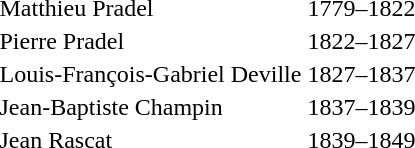<table>
<tr>
<td>Matthieu Pradel</td>
<td>1779–1822</td>
</tr>
<tr>
<td>Pierre Pradel</td>
<td>1822–1827</td>
</tr>
<tr>
<td>Louis-François-Gabriel Deville</td>
<td>1827–1837</td>
</tr>
<tr>
<td>Jean-Baptiste Champin</td>
<td>1837–1839</td>
</tr>
<tr>
<td>Jean Rascat</td>
<td>1839–1849</td>
</tr>
</table>
